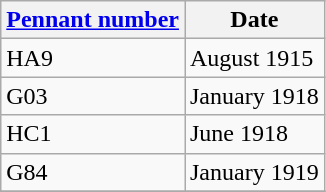<table class="wikitable" style="text-align:left">
<tr>
<th><a href='#'>Pennant number</a></th>
<th>Date</th>
</tr>
<tr>
<td>HA9</td>
<td>August 1915</td>
</tr>
<tr>
<td>G03</td>
<td>January 1918</td>
</tr>
<tr>
<td>HC1</td>
<td>June 1918</td>
</tr>
<tr>
<td>G84</td>
<td>January 1919</td>
</tr>
<tr>
</tr>
</table>
